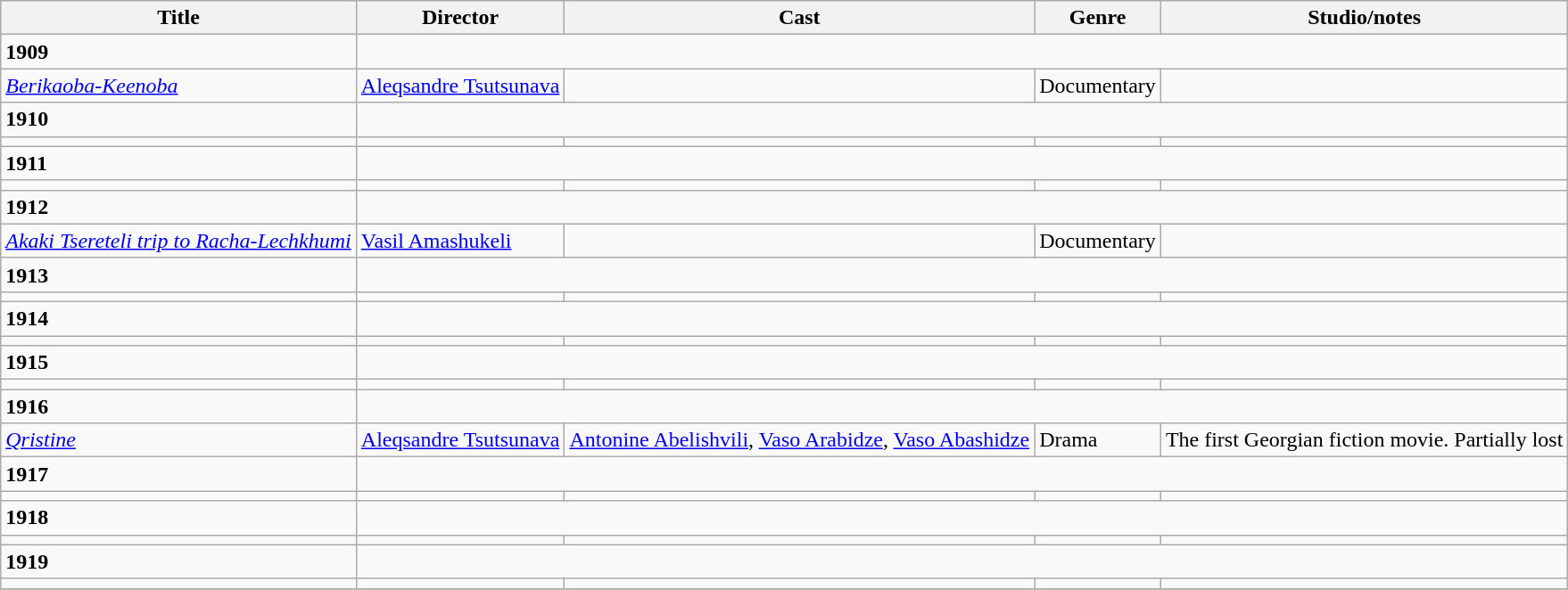<table class="wikitable">
<tr>
<th>Title</th>
<th>Director</th>
<th>Cast</th>
<th>Genre</th>
<th>Studio/notes</th>
</tr>
<tr>
<td><strong>1909</strong></td>
</tr>
<tr>
<td><em><a href='#'>Berikaoba-Keenoba</a></em></td>
<td><a href='#'>Aleqsandre Tsutsunava</a></td>
<td></td>
<td>Documentary</td>
<td></td>
</tr>
<tr>
<td><strong>1910</strong></td>
</tr>
<tr>
<td></td>
<td></td>
<td></td>
<td></td>
<td></td>
</tr>
<tr>
<td><strong>1911</strong></td>
</tr>
<tr>
<td></td>
<td></td>
<td></td>
<td></td>
<td></td>
</tr>
<tr>
<td><strong>1912</strong></td>
</tr>
<tr>
<td><em><a href='#'>Akaki Tsereteli trip to Racha-Lechkhumi</a></em></td>
<td><a href='#'>Vasil Amashukeli</a></td>
<td></td>
<td>Documentary</td>
<td></td>
</tr>
<tr>
<td><strong>1913</strong></td>
</tr>
<tr>
<td></td>
<td></td>
<td></td>
<td></td>
<td></td>
</tr>
<tr>
<td><strong>1914</strong></td>
</tr>
<tr>
<td></td>
<td></td>
<td></td>
<td></td>
<td></td>
</tr>
<tr>
<td><strong>1915</strong></td>
</tr>
<tr>
<td></td>
<td></td>
<td></td>
<td></td>
<td></td>
</tr>
<tr>
<td><strong>1916</strong></td>
</tr>
<tr>
<td><em><a href='#'>Qristine</a></em></td>
<td><a href='#'>Aleqsandre Tsutsunava</a></td>
<td><a href='#'>Antonine Abelishvili</a>, <a href='#'>Vaso Arabidze</a>, <a href='#'>Vaso Abashidze</a></td>
<td>Drama</td>
<td>The first Georgian fiction movie. Partially lost</td>
</tr>
<tr>
<td><strong>1917</strong></td>
</tr>
<tr>
<td></td>
<td></td>
<td></td>
<td></td>
<td></td>
</tr>
<tr>
<td><strong>1918</strong></td>
</tr>
<tr>
<td></td>
<td></td>
<td></td>
<td></td>
<td></td>
</tr>
<tr>
<td><strong>1919</strong></td>
</tr>
<tr>
<td></td>
<td></td>
<td></td>
<td></td>
<td></td>
</tr>
<tr>
</tr>
</table>
